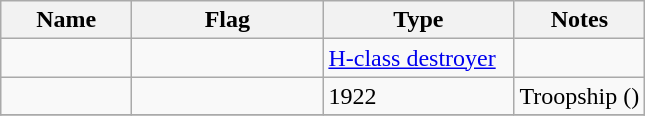<table class="wikitable sortable">
<tr>
<th scope="col" width="80px">Name</th>
<th scope="col" width="120px">Flag</th>
<th scope="col" width="120px">Type</th>
<th>Notes</th>
</tr>
<tr>
<td align="left"></td>
<td align="left"></td>
<td align="left"><a href='#'>H-class destroyer</a></td>
<td align="left"></td>
</tr>
<tr>
<td align="left"></td>
<td align="left"></td>
<td align="left">1922</td>
<td align="left">Troopship ()</td>
</tr>
<tr>
</tr>
</table>
